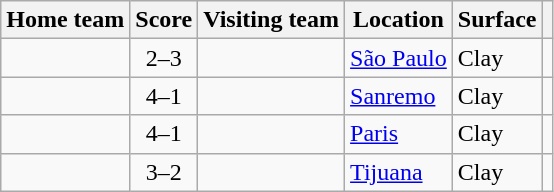<table class="wikitable" style="border:1px solid #aaa;">
<tr>
<th>Home team</th>
<th>Score</th>
<th>Visiting team</th>
<th>Location</th>
<th>Surface</th>
<th></th>
</tr>
<tr>
<td></td>
<td style="text-align:center;">2–3</td>
<td><strong></strong></td>
<td><a href='#'>São Paulo</a></td>
<td>Clay</td>
<td></td>
</tr>
<tr>
<td><strong></strong></td>
<td style="text-align:center;">4–1</td>
<td></td>
<td><a href='#'>Sanremo</a></td>
<td>Clay</td>
<td></td>
</tr>
<tr>
<td><strong></strong></td>
<td style="text-align:center;">4–1</td>
<td></td>
<td><a href='#'>Paris</a></td>
<td>Clay</td>
<td></td>
</tr>
<tr>
<td><strong></strong></td>
<td style="text-align:center;">3–2</td>
<td></td>
<td><a href='#'>Tijuana</a></td>
<td>Clay</td>
<td></td>
</tr>
</table>
